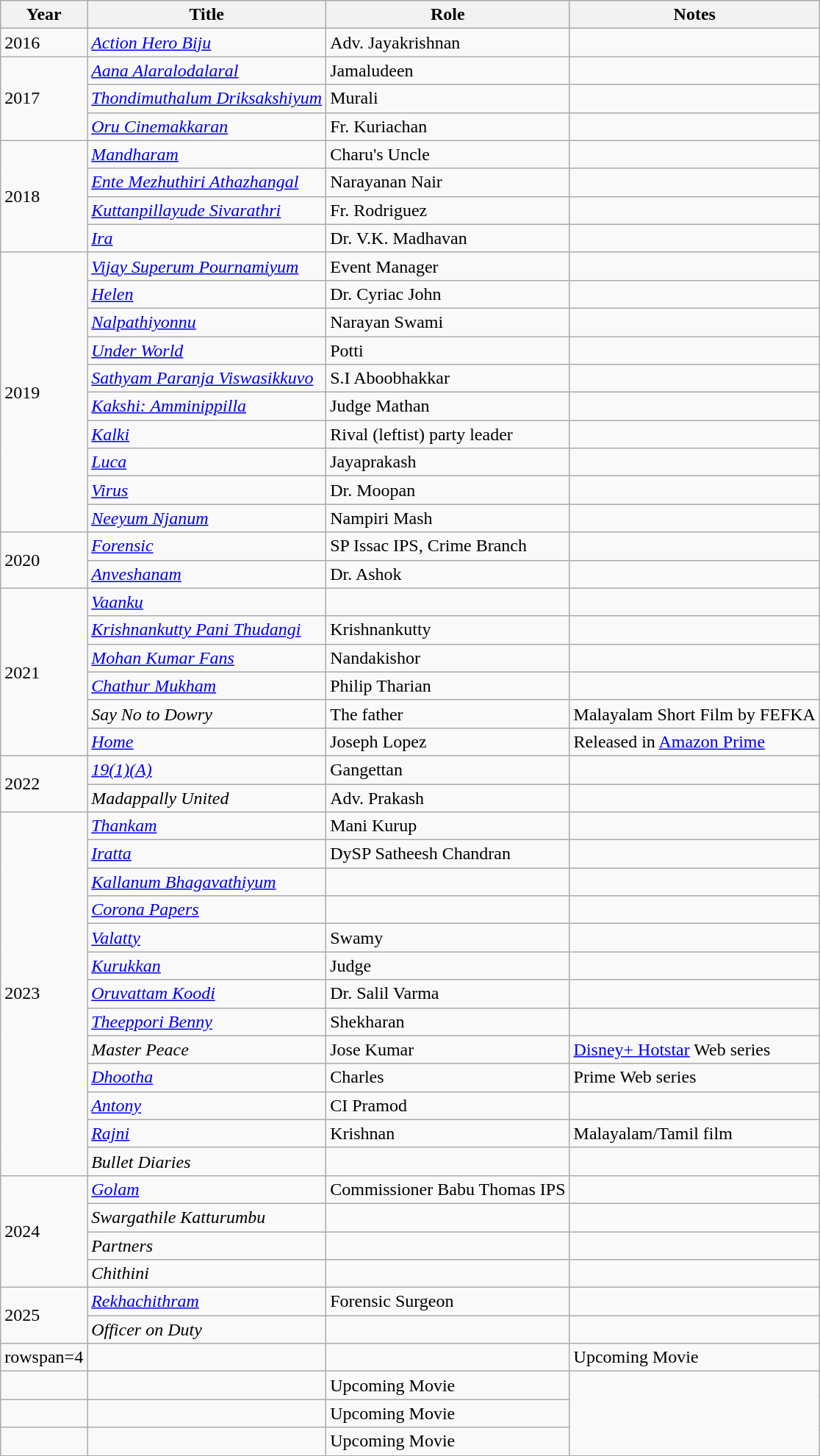<table class="wikitable sortable">
<tr>
<th>Year</th>
<th>Title</th>
<th>Role</th>
<th class="unsortable">Notes</th>
</tr>
<tr>
<td>2016</td>
<td><em><a href='#'>Action Hero Biju</a></em></td>
<td>Adv. Jayakrishnan</td>
<td></td>
</tr>
<tr>
<td rowspan=3>2017</td>
<td><em><a href='#'>Aana Alaralodalaral</a></em></td>
<td>Jamaludeen</td>
<td></td>
</tr>
<tr>
<td><em><a href='#'>Thondimuthalum Driksakshiyum</a></em></td>
<td>Murali</td>
<td></td>
</tr>
<tr>
<td><em><a href='#'>Oru Cinemakkaran</a></em></td>
<td>Fr. Kuriachan</td>
<td></td>
</tr>
<tr>
<td rowspan=4>2018</td>
<td><em><a href='#'>Mandharam</a></em></td>
<td>Charu's Uncle</td>
<td></td>
</tr>
<tr>
<td><em><a href='#'>Ente Mezhuthiri Athazhangal</a></em></td>
<td>Narayanan Nair</td>
<td></td>
</tr>
<tr>
<td><em><a href='#'>Kuttanpillayude Sivarathri</a></em></td>
<td>Fr. Rodriguez</td>
<td></td>
</tr>
<tr>
<td><em><a href='#'>Ira</a></em></td>
<td>Dr. V.K. Madhavan</td>
<td></td>
</tr>
<tr>
<td rowspan=10>2019</td>
<td><em><a href='#'>Vijay Superum Pournamiyum</a></em></td>
<td>Event Manager</td>
<td></td>
</tr>
<tr>
<td><em><a href='#'>Helen</a></em></td>
<td>Dr. Cyriac John</td>
<td></td>
</tr>
<tr>
<td><em><a href='#'>Nalpathiyonnu</a></em></td>
<td>Narayan Swami</td>
<td></td>
</tr>
<tr>
<td><em><a href='#'>Under World</a></em></td>
<td>Potti</td>
<td></td>
</tr>
<tr>
<td><em><a href='#'>Sathyam Paranja Viswasikkuvo</a></em></td>
<td>S.I Aboobhakkar</td>
<td></td>
</tr>
<tr>
<td><em><a href='#'>Kakshi: Amminippilla</a></em></td>
<td>Judge Mathan</td>
<td></td>
</tr>
<tr>
<td><em><a href='#'>Kalki</a></em></td>
<td>Rival (leftist) party leader</td>
<td></td>
</tr>
<tr>
<td><em><a href='#'>Luca</a></em></td>
<td>Jayaprakash</td>
<td></td>
</tr>
<tr>
<td><em><a href='#'>Virus</a></em></td>
<td>Dr. Moopan</td>
<td></td>
</tr>
<tr>
<td><em><a href='#'>Neeyum Njanum</a></em></td>
<td>Nampiri Mash</td>
<td></td>
</tr>
<tr>
<td rowspan=2>2020</td>
<td><em><a href='#'>Forensic</a></em></td>
<td>SP Issac IPS, Crime Branch</td>
<td></td>
</tr>
<tr>
<td><em><a href='#'>Anveshanam</a></em></td>
<td>Dr. Ashok</td>
<td></td>
</tr>
<tr>
<td rowspan=6>2021</td>
<td><em><a href='#'>Vaanku</a></em></td>
<td></td>
<td></td>
</tr>
<tr>
<td><em><a href='#'>Krishnankutty Pani Thudangi</a></em></td>
<td>Krishnankutty</td>
<td></td>
</tr>
<tr>
<td><em><a href='#'>Mohan Kumar Fans</a></em></td>
<td>Nandakishor</td>
<td></td>
</tr>
<tr>
<td><em><a href='#'>Chathur Mukham</a></em></td>
<td>Philip Tharian</td>
<td></td>
</tr>
<tr>
<td><em>Say No to Dowry</em></td>
<td>The father</td>
<td>Malayalam Short Film by FEFKA</td>
</tr>
<tr>
<td><em><a href='#'>Home</a></em></td>
<td>Joseph Lopez</td>
<td>Released in <a href='#'>Amazon Prime</a></td>
</tr>
<tr>
<td rowspan=2>2022</td>
<td><em><a href='#'>19(1)(A)</a></em></td>
<td>Gangettan</td>
<td></td>
</tr>
<tr>
<td><em>Madappally United</em></td>
<td>Adv. Prakash</td>
<td></td>
</tr>
<tr>
<td rowspan="13">2023</td>
<td><em><a href='#'>Thankam</a></em></td>
<td>Mani Kurup</td>
<td></td>
</tr>
<tr>
<td><em><a href='#'>Iratta</a></em></td>
<td>DySP Satheesh Chandran</td>
<td></td>
</tr>
<tr>
<td><em><a href='#'>Kallanum Bhagavathiyum</a></em></td>
<td></td>
<td></td>
</tr>
<tr>
<td><em><a href='#'>Corona Papers</a></em></td>
<td></td>
<td></td>
</tr>
<tr>
<td><em><a href='#'>Valatty</a></em></td>
<td>Swamy</td>
<td></td>
</tr>
<tr>
<td><em><a href='#'>Kurukkan</a></em></td>
<td>Judge</td>
<td></td>
</tr>
<tr>
<td><em><a href='#'>Oruvattam Koodi</a></em></td>
<td>Dr. Salil Varma</td>
<td></td>
</tr>
<tr>
<td><em><a href='#'>Theeppori Benny</a></em></td>
<td>Shekharan</td>
<td></td>
</tr>
<tr>
<td><em>Master Peace</em></td>
<td>Jose Kumar</td>
<td><a href='#'>Disney+ Hotstar</a> Web series</td>
</tr>
<tr>
<td><em><a href='#'>Dhootha</a></em></td>
<td>Charles</td>
<td>Prime Web series</td>
</tr>
<tr>
<td><em><a href='#'>Antony</a></em></td>
<td>CI Pramod</td>
<td></td>
</tr>
<tr>
<td><em><a href='#'>Rajni</a></em></td>
<td>Krishnan</td>
<td>Malayalam/Tamil film</td>
</tr>
<tr>
<td><em>Bullet Diaries</em></td>
<td></td>
<td></td>
</tr>
<tr>
<td rowspan=4>2024</td>
<td><em><a href='#'>Golam</a></em></td>
<td>Commissioner Babu Thomas IPS</td>
<td></td>
</tr>
<tr>
<td><em>Swargathile Katturumbu</em></td>
<td></td>
<td></td>
</tr>
<tr>
<td><em>Partners</em></td>
<td></td>
<td></td>
</tr>
<tr>
<td><em>Chithini</em></td>
<td></td>
<td></td>
</tr>
<tr>
<td rowspan=2>2025</td>
<td><em><a href='#'>Rekhachithram</a></em></td>
<td>Forensic Surgeon</td>
<td></td>
</tr>
<tr>
<td><em>Officer on Duty</em></td>
<td></td>
<td></td>
</tr>
<tr>
<td>rowspan=4 </td>
<td></td>
<td></td>
<td>Upcoming Movie</td>
</tr>
<tr>
<td></td>
<td></td>
<td>Upcoming Movie</td>
</tr>
<tr>
<td></td>
<td></td>
<td>Upcoming Movie</td>
</tr>
<tr>
<td></td>
<td></td>
<td>Upcoming Movie</td>
</tr>
<tr>
</tr>
</table>
